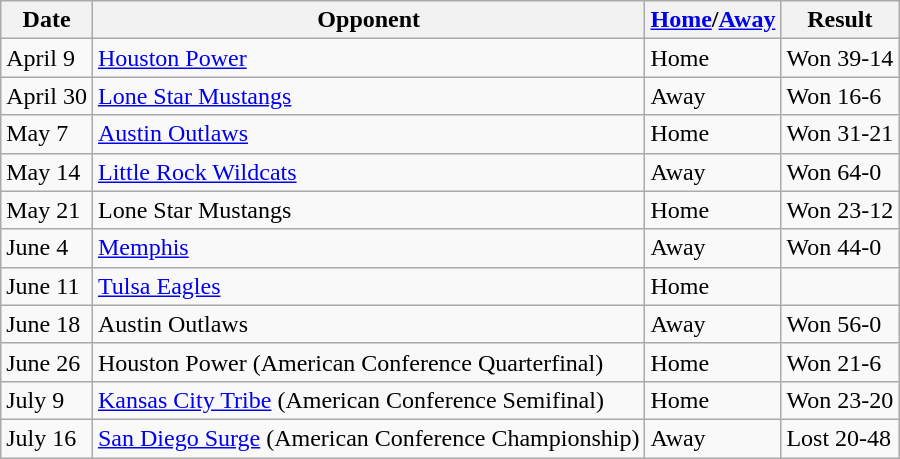<table class="wikitable">
<tr>
<th>Date</th>
<th>Opponent</th>
<th><a href='#'>Home</a>/<a href='#'>Away</a></th>
<th>Result</th>
</tr>
<tr>
<td>April 9</td>
<td><a href='#'>Houston Power</a></td>
<td>Home</td>
<td>Won 39-14</td>
</tr>
<tr>
<td>April 30</td>
<td><a href='#'>Lone Star Mustangs</a></td>
<td>Away</td>
<td>Won 16-6</td>
</tr>
<tr>
<td>May 7</td>
<td><a href='#'>Austin Outlaws</a></td>
<td>Home</td>
<td>Won 31-21</td>
</tr>
<tr>
<td>May 14</td>
<td><a href='#'>Little Rock Wildcats</a></td>
<td>Away</td>
<td>Won 64-0</td>
</tr>
<tr>
<td>May 21</td>
<td>Lone Star Mustangs</td>
<td>Home</td>
<td>Won 23-12</td>
</tr>
<tr>
<td>June 4</td>
<td><a href='#'>Memphis</a></td>
<td>Away</td>
<td>Won 44-0</td>
</tr>
<tr>
<td>June 11</td>
<td><a href='#'>Tulsa Eagles</a></td>
<td>Home</td>
<td></td>
</tr>
<tr>
<td>June 18</td>
<td>Austin Outlaws</td>
<td>Away</td>
<td>Won 56-0</td>
</tr>
<tr>
<td>June 26</td>
<td>Houston Power (American Conference Quarterfinal)</td>
<td>Home</td>
<td>Won 21-6</td>
</tr>
<tr>
<td>July 9</td>
<td><a href='#'>Kansas City Tribe</a> (American Conference Semifinal)</td>
<td>Home</td>
<td>Won 23-20</td>
</tr>
<tr>
<td>July 16</td>
<td><a href='#'>San Diego Surge</a> (American Conference Championship)</td>
<td>Away</td>
<td>Lost 20-48</td>
</tr>
</table>
